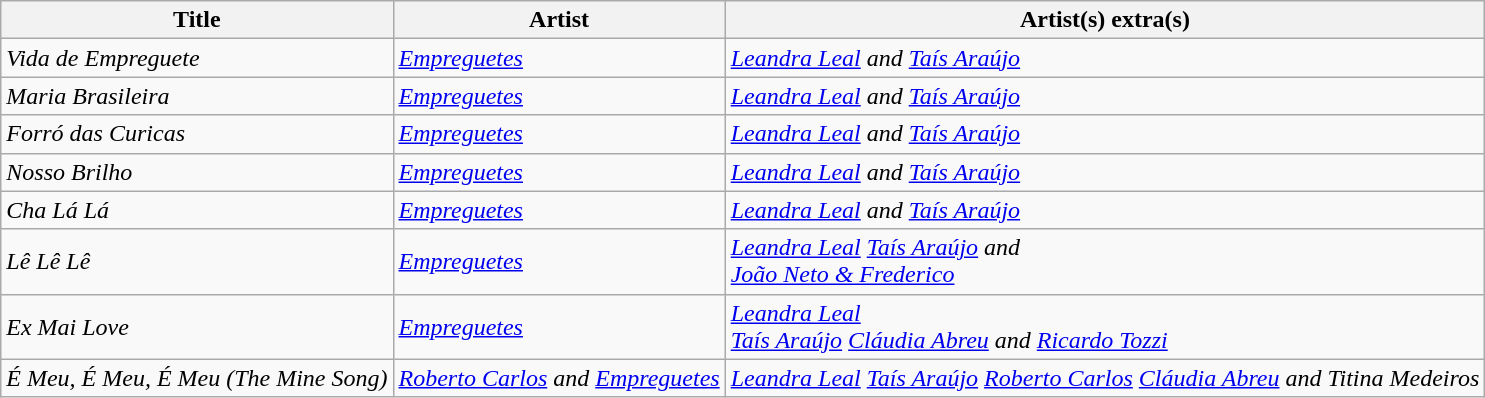<table class="wikitable">
<tr>
<th>Title</th>
<th>Artist</th>
<th>Artist(s) extra(s)</th>
</tr>
<tr>
<td><em>Vida de Empreguete</em></td>
<td><em><a href='#'>Empreguetes</a></em></td>
<td><em><a href='#'>Leandra Leal</a> and <a href='#'>Taís Araújo</a></em></td>
</tr>
<tr>
<td><em>Maria Brasileira</em></td>
<td><em><a href='#'>Empreguetes</a></em></td>
<td><em><a href='#'>Leandra Leal</a> and <a href='#'>Taís Araújo</a></em></td>
</tr>
<tr>
<td><em>Forró das Curicas</em></td>
<td><em><a href='#'>Empreguetes</a></em></td>
<td><em><a href='#'>Leandra Leal</a> and <a href='#'>Taís Araújo</a></em></td>
</tr>
<tr>
<td><em>Nosso Brilho</em></td>
<td><em><a href='#'>Empreguetes</a></em></td>
<td><em><a href='#'>Leandra Leal</a> and <a href='#'>Taís Araújo</a></em></td>
</tr>
<tr>
<td><em>Cha Lá Lá</em></td>
<td><em><a href='#'>Empreguetes</a></em></td>
<td><em><a href='#'>Leandra Leal</a> and <a href='#'>Taís Araújo</a></em></td>
</tr>
<tr>
<td><em>Lê Lê Lê</em></td>
<td><em><a href='#'>Empreguetes</a></em></td>
<td><em><a href='#'>Leandra Leal</a>  <a href='#'>Taís Araújo</a> and</em><br><em><a href='#'>João Neto & Frederico</a></em></td>
</tr>
<tr>
<td><em>Ex Mai Love</em></td>
<td><em><a href='#'>Empreguetes</a></em></td>
<td><em><a href='#'>Leandra Leal</a></em><br><em><a href='#'>Taís Araújo</a> <a href='#'>Cláudia Abreu</a> and <a href='#'>Ricardo Tozzi</a></em></td>
</tr>
<tr>
<td><em>É Meu, É Meu, É Meu (The Mine Song)</em></td>
<td><em><a href='#'>Roberto Carlos</a> and <a href='#'>Empreguetes</a></em></td>
<td><em><a href='#'>Leandra Leal</a> <a href='#'>Taís Araújo</a> <a href='#'>Roberto Carlos</a> <a href='#'>Cláudia Abreu</a> and Titina Medeiros</em></td>
</tr>
</table>
